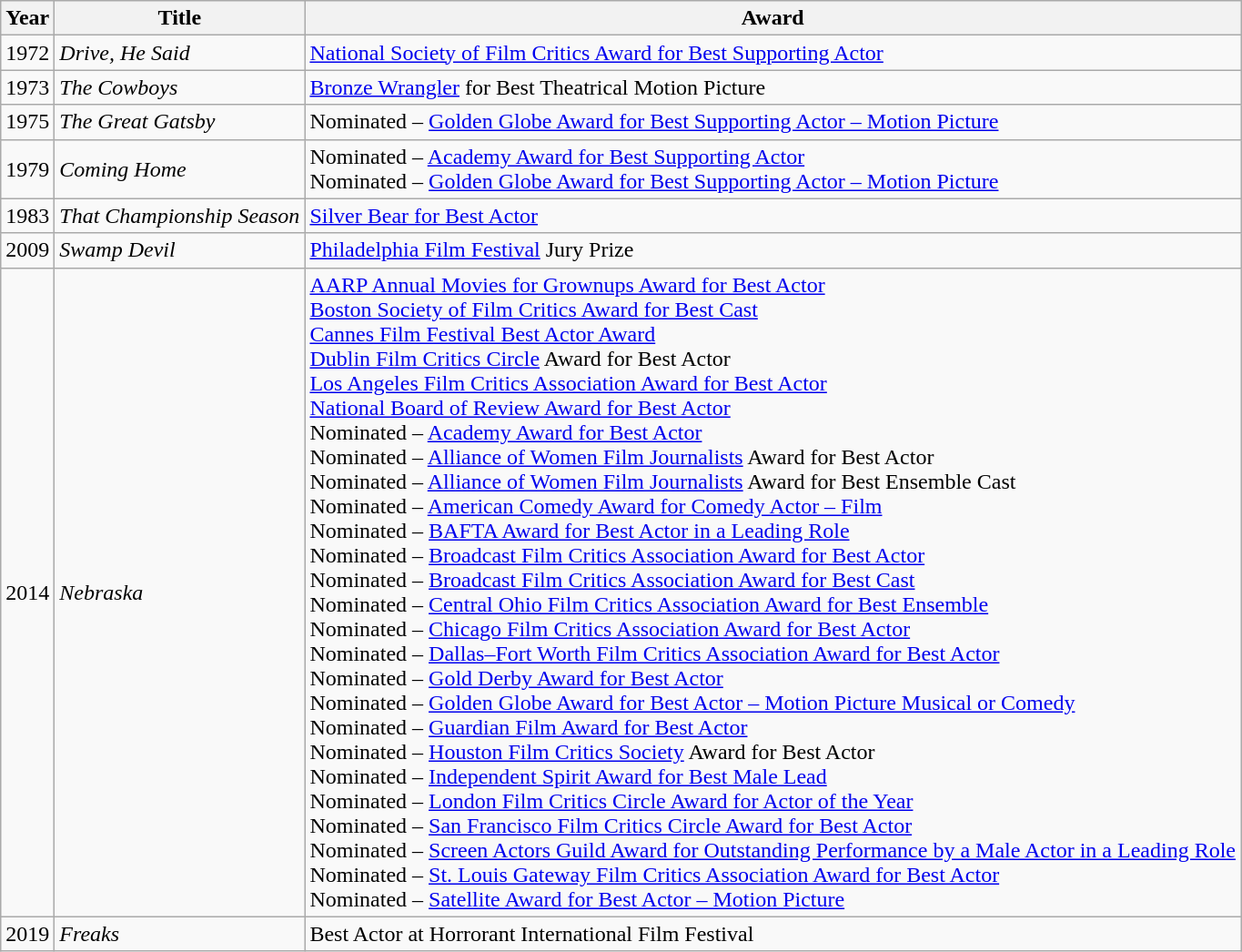<table class="wikitable sortable">
<tr>
<th>Year</th>
<th>Title</th>
<th>Award</th>
</tr>
<tr>
<td>1972</td>
<td><em>Drive, He Said</em></td>
<td><a href='#'>National Society of Film Critics Award for Best Supporting Actor</a></td>
</tr>
<tr>
<td>1973</td>
<td><em>The Cowboys</em></td>
<td><a href='#'>Bronze Wrangler</a> for Best Theatrical Motion Picture</td>
</tr>
<tr>
<td>1975</td>
<td><em>The Great Gatsby</em></td>
<td>Nominated – <a href='#'>Golden Globe Award for Best Supporting Actor – Motion Picture</a></td>
</tr>
<tr>
<td>1979</td>
<td><em>Coming Home</em></td>
<td>Nominated – <a href='#'>Academy Award for Best Supporting Actor</a><br>Nominated – <a href='#'>Golden Globe Award for Best Supporting Actor – Motion Picture</a></td>
</tr>
<tr>
<td>1983</td>
<td><em>That Championship Season</em></td>
<td><a href='#'>Silver Bear for Best Actor</a></td>
</tr>
<tr>
<td>2009</td>
<td><em>Swamp Devil</em></td>
<td><a href='#'>Philadelphia Film Festival</a> Jury Prize</td>
</tr>
<tr>
<td>2014</td>
<td><em>Nebraska</em></td>
<td><a href='#'>AARP Annual Movies for Grownups Award for Best Actor</a><br><a href='#'>Boston Society of Film Critics Award for Best Cast</a><br><a href='#'>Cannes Film Festival Best Actor Award</a><br><a href='#'>Dublin Film Critics Circle</a> Award for Best Actor<br><a href='#'>Los Angeles Film Critics Association Award for Best Actor</a><br><a href='#'>National Board of Review Award for Best Actor</a><br>Nominated – <a href='#'>Academy Award for Best Actor</a><br>Nominated – <a href='#'>Alliance of Women Film Journalists</a> Award for Best Actor<br>Nominated – <a href='#'>Alliance of Women Film Journalists</a> Award for Best Ensemble Cast<br>Nominated – <a href='#'>American Comedy Award for Comedy Actor – Film</a><br>Nominated – <a href='#'>BAFTA Award for Best Actor in a Leading Role</a><br>Nominated – <a href='#'>Broadcast Film Critics Association Award for Best Actor</a><br>Nominated – <a href='#'>Broadcast Film Critics Association Award for Best Cast</a><br>Nominated – <a href='#'>Central Ohio Film Critics Association Award for Best Ensemble</a><br>Nominated – <a href='#'>Chicago Film Critics Association Award for Best Actor</a><br>Nominated – <a href='#'>Dallas–Fort Worth Film Critics Association Award for Best Actor</a> <br>Nominated – <a href='#'>Gold Derby Award for Best Actor</a><br>Nominated – <a href='#'>Golden Globe Award for Best Actor – Motion Picture Musical or Comedy</a><br>Nominated – <a href='#'>Guardian Film Award for Best Actor</a><br>Nominated – <a href='#'>Houston Film Critics Society</a> Award for Best Actor<br>Nominated – <a href='#'>Independent Spirit Award for Best Male Lead</a><br>Nominated – <a href='#'>London Film Critics Circle Award for Actor of the Year</a><br>Nominated – <a href='#'>San Francisco Film Critics Circle Award for Best Actor</a><br>Nominated – <a href='#'>Screen Actors Guild Award for Outstanding Performance by a Male Actor in a Leading Role</a><br>Nominated – <a href='#'>St. Louis Gateway Film Critics Association Award for Best Actor</a><br>Nominated – <a href='#'>Satellite Award for Best Actor – Motion Picture</a></td>
</tr>
<tr>
<td>2019</td>
<td><em>Freaks</em></td>
<td>Best Actor at Horrorant International Film Festival</td>
</tr>
</table>
